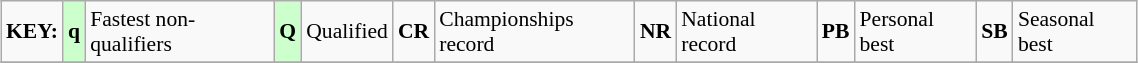<table class="wikitable" style="margin:0.5em auto; font-size:90%;position:relative;" width=60%>
<tr>
<td><strong>KEY:</strong></td>
<td bgcolor=ccffcc align=center><strong>q</strong></td>
<td>Fastest non-qualifiers</td>
<td bgcolor=ccffcc align=center><strong>Q</strong></td>
<td>Qualified</td>
<td align=center><strong>CR</strong></td>
<td>Championships record</td>
<td align=center><strong>NR</strong></td>
<td>National record</td>
<td align=center><strong>PB</strong></td>
<td>Personal best</td>
<td align=center><strong>SB</strong></td>
<td>Seasonal best</td>
</tr>
<tr>
</tr>
</table>
